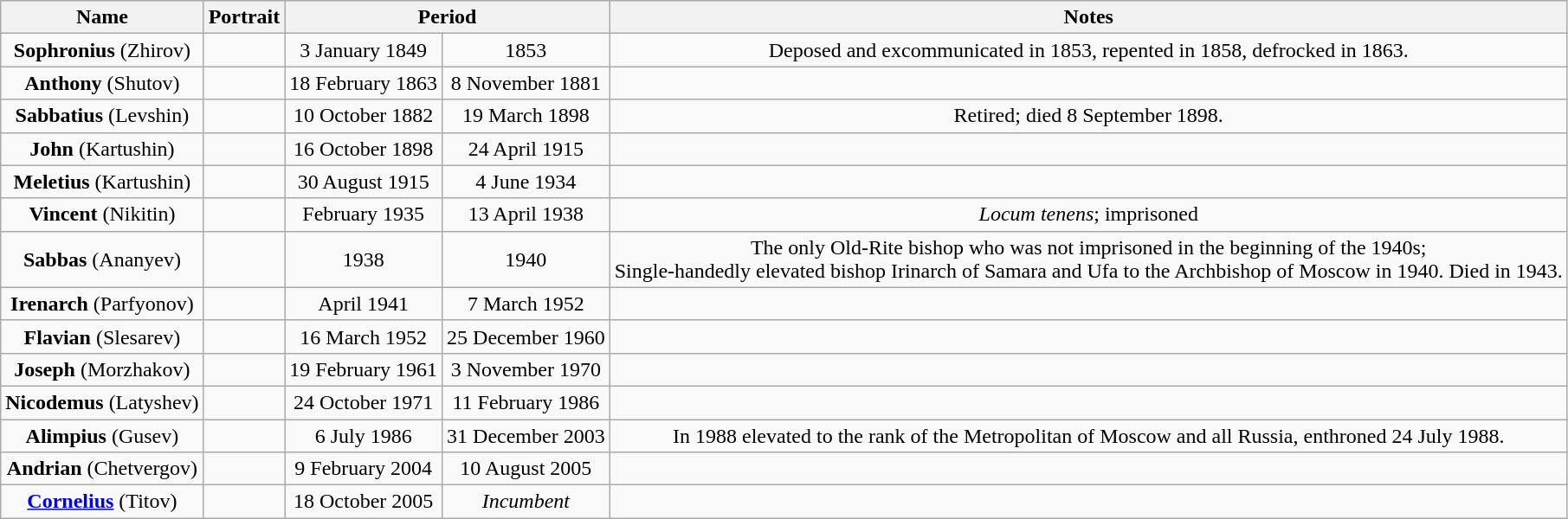<table class="wikitable" style="text-align:center;">
<tr>
<th>Name<br></th>
<th>Portrait</th>
<th colspan="2">Period</th>
<th>Notes</th>
</tr>
<tr>
<td><strong>Sophronius</strong> (Zhirov)<br></td>
<td></td>
<td>3 January 1849</td>
<td>1853</td>
<td>Deposed and excommunicated in 1853, repented in 1858, defrocked in 1863.</td>
</tr>
<tr>
<td><strong>Anthony</strong> (Shutov)<br></td>
<td></td>
<td>18 February 1863</td>
<td>8 November 1881</td>
<td></td>
</tr>
<tr>
<td><strong>Sabbatius</strong> (Levshin)<br></td>
<td></td>
<td>10 October 1882</td>
<td>19 March 1898</td>
<td>Retired; died 8 September 1898.</td>
</tr>
<tr>
<td><strong>John</strong> (Kartushin)<br></td>
<td></td>
<td>16 October 1898</td>
<td>24 April 1915</td>
<td></td>
</tr>
<tr>
<td><strong>Meletius</strong> (Kartushin)<br></td>
<td></td>
<td>30 August 1915</td>
<td>4 June 1934</td>
<td></td>
</tr>
<tr>
<td><strong>Vincent</strong> (Nikitin)<br></td>
<td></td>
<td>February 1935</td>
<td>13 April 1938</td>
<td><em>Locum tenens</em>; imprisoned</td>
</tr>
<tr>
<td><strong>Sabbas</strong> (Ananyev)<br></td>
<td></td>
<td>1938</td>
<td>1940</td>
<td>The only Old-Rite bishop who was not imprisoned in the beginning of the 1940s; <br>Single-handedly elevated bishop Irinarch of Samara and Ufa to the Archbishop of Moscow in 1940. Died in 1943.</td>
</tr>
<tr>
<td><strong>Irenarch</strong> (Parfyonov)<br></td>
<td></td>
<td>April 1941</td>
<td>7 March 1952</td>
<td></td>
</tr>
<tr>
<td><strong>Flavian</strong> (Slesarev)</td>
<td></td>
<td>16 March 1952</td>
<td>25 December 1960</td>
<td></td>
</tr>
<tr>
<td><strong>Joseph</strong> (Morzhakov)</td>
<td></td>
<td>19 February 1961</td>
<td>3 November 1970</td>
<td></td>
</tr>
<tr>
<td><strong>Nicodemus</strong> (Latyshev)</td>
<td></td>
<td>24 October 1971</td>
<td>11 February 1986</td>
<td></td>
</tr>
<tr>
<td><strong>Alimpius</strong> (Gusev)</td>
<td></td>
<td>6 July 1986</td>
<td>31 December 2003</td>
<td>In 1988 elevated to the rank of the Metropolitan of Moscow and all Russia, enthroned 24 July 1988.</td>
</tr>
<tr>
<td><strong>Andrian</strong> (Chetvergov)<br></td>
<td></td>
<td>9 February 2004</td>
<td>10 August 2005</td>
<td></td>
</tr>
<tr>
<td><strong><a href='#'>Cornelius</a></strong> (Titov)</td>
<td></td>
<td>18 October 2005</td>
<td><em>Incumbent</em></td>
<td></td>
</tr>
</table>
